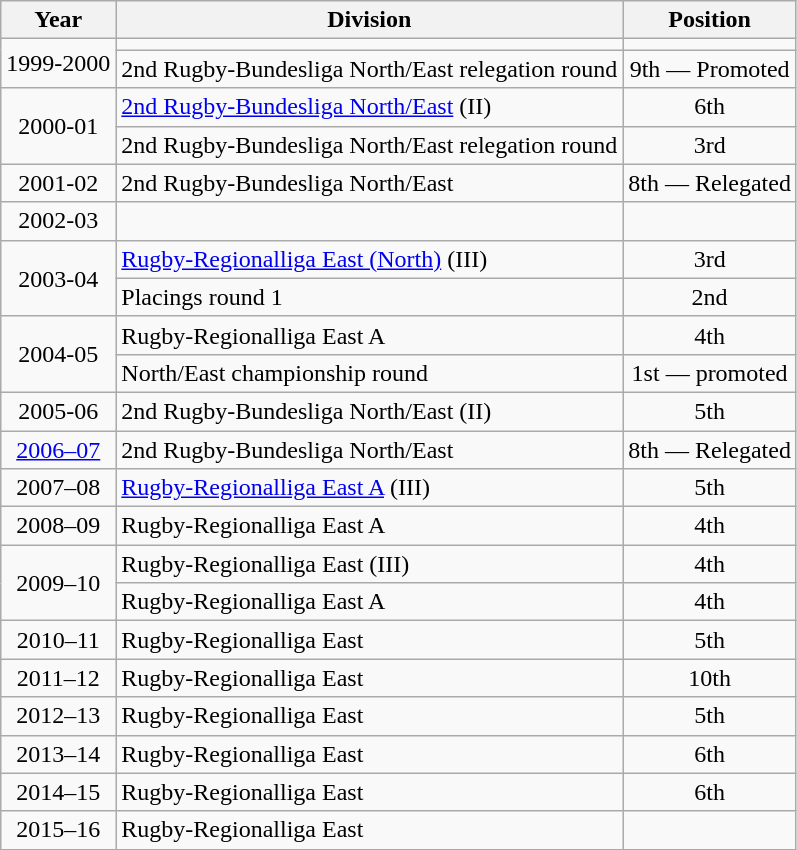<table class="wikitable">
<tr>
<th>Year</th>
<th>Division</th>
<th>Position</th>
</tr>
<tr align="center">
<td rowspan=2>1999-2000</td>
<td align="left"></td>
<td></td>
</tr>
<tr align="center">
<td align="left">2nd Rugby-Bundesliga North/East relegation round</td>
<td>9th — Promoted</td>
</tr>
<tr align="center">
<td rowspan=2>2000-01</td>
<td align="left"><a href='#'>2nd Rugby-Bundesliga North/East</a> (II)</td>
<td>6th</td>
</tr>
<tr align="center">
<td align="left">2nd Rugby-Bundesliga North/East relegation round</td>
<td>3rd</td>
</tr>
<tr align="center">
<td>2001-02</td>
<td align="left">2nd Rugby-Bundesliga North/East</td>
<td>8th — Relegated</td>
</tr>
<tr align="center">
<td>2002-03</td>
<td align="left"></td>
<td></td>
</tr>
<tr align="center">
<td rowspan=2>2003-04</td>
<td align="left"><a href='#'>Rugby-Regionalliga East (North)</a> (III)</td>
<td>3rd</td>
</tr>
<tr align="center">
<td align="left">Placings round 1</td>
<td>2nd</td>
</tr>
<tr align="center">
<td rowspan=2>2004-05</td>
<td align="left">Rugby-Regionalliga East A</td>
<td>4th</td>
</tr>
<tr align="center">
<td align="left">North/East championship round</td>
<td>1st — promoted</td>
</tr>
<tr align="center">
<td>2005-06</td>
<td align="left">2nd Rugby-Bundesliga North/East (II)</td>
<td>5th</td>
</tr>
<tr align="center">
<td><a href='#'>2006–07</a></td>
<td align="left">2nd Rugby-Bundesliga North/East</td>
<td>8th — Relegated</td>
</tr>
<tr align="center">
<td>2007–08</td>
<td align="left"><a href='#'>Rugby-Regionalliga East A</a>  (III)</td>
<td>5th</td>
</tr>
<tr align="center">
<td>2008–09</td>
<td align="left">Rugby-Regionalliga East A</td>
<td>4th</td>
</tr>
<tr align="center">
<td rowspan=2>2009–10</td>
<td align="left">Rugby-Regionalliga East (III)</td>
<td>4th</td>
</tr>
<tr align="center">
<td align="left">Rugby-Regionalliga East A</td>
<td>4th</td>
</tr>
<tr align="center">
<td>2010–11</td>
<td align="left">Rugby-Regionalliga East</td>
<td>5th</td>
</tr>
<tr align="center">
<td>2011–12</td>
<td align="left">Rugby-Regionalliga East</td>
<td>10th</td>
</tr>
<tr align="center">
<td>2012–13</td>
<td align="left">Rugby-Regionalliga East</td>
<td>5th</td>
</tr>
<tr align="center">
<td>2013–14</td>
<td align="left">Rugby-Regionalliga East</td>
<td>6th</td>
</tr>
<tr align="center">
<td>2014–15</td>
<td align="left">Rugby-Regionalliga East</td>
<td>6th</td>
</tr>
<tr align="center">
<td>2015–16</td>
<td align="left">Rugby-Regionalliga East</td>
<td></td>
</tr>
</table>
